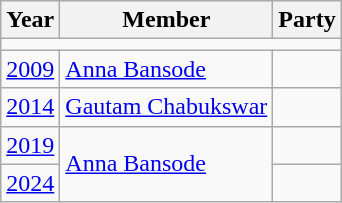<table class="wikitable">
<tr>
<th>Year</th>
<th>Member</th>
<th colspan="2">Party</th>
</tr>
<tr>
<td colspan="4"></td>
</tr>
<tr>
<td><a href='#'>2009</a></td>
<td><a href='#'>Anna Bansode</a></td>
<td></td>
</tr>
<tr>
<td><a href='#'>2014</a></td>
<td><a href='#'>Gautam Chabukswar</a></td>
<td></td>
</tr>
<tr>
<td><a href='#'>2019</a></td>
<td Rowspan=2><a href='#'>Anna Bansode</a></td>
<td></td>
</tr>
<tr>
<td><a href='#'>2024</a></td>
</tr>
</table>
